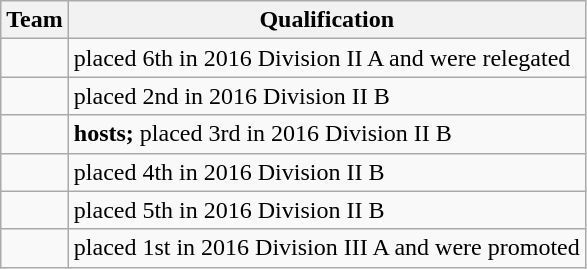<table class="wikitable">
<tr>
<th>Team</th>
<th>Qualification</th>
</tr>
<tr>
<td></td>
<td>placed 6th in 2016 Division II A and were relegated</td>
</tr>
<tr>
<td></td>
<td>placed 2nd in 2016 Division II B</td>
</tr>
<tr>
<td></td>
<td><strong>hosts;</strong> placed 3rd in 2016 Division II B</td>
</tr>
<tr>
<td></td>
<td>placed 4th in 2016 Division II B</td>
</tr>
<tr>
<td></td>
<td>placed 5th in 2016 Division II B</td>
</tr>
<tr>
<td></td>
<td>placed 1st in 2016 Division III A and were promoted</td>
</tr>
</table>
